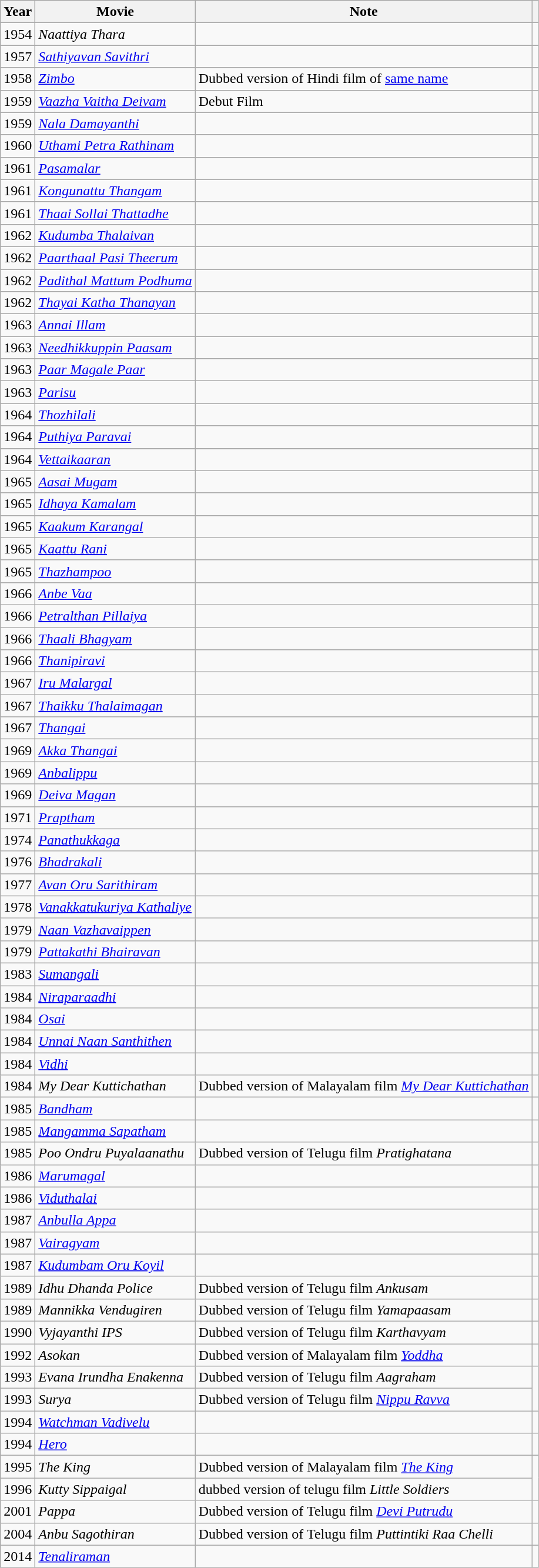<table class="wikitable">
<tr>
<th>Year</th>
<th>Movie</th>
<th>Note</th>
<th class="unsortable"></th>
</tr>
<tr>
<td>1954</td>
<td><em>Naattiya Thara</em></td>
<td></td>
<td></td>
</tr>
<tr>
<td>1957</td>
<td><em><a href='#'>Sathiyavan Savithri</a></em></td>
<td></td>
<td></td>
</tr>
<tr>
<td>1958</td>
<td><em><a href='#'>Zimbo</a></em></td>
<td>Dubbed version of Hindi film of <a href='#'>same name</a></td>
<td></td>
</tr>
<tr>
<td>1959</td>
<td><em><a href='#'>Vaazha Vaitha Deivam</a></em></td>
<td>Debut Film</td>
<td></td>
</tr>
<tr>
<td>1959</td>
<td><em><a href='#'>Nala Damayanthi</a></em></td>
<td></td>
<td></td>
</tr>
<tr>
<td>1960</td>
<td><em><a href='#'>Uthami Petra Rathinam</a></em></td>
<td></td>
</tr>
<tr>
<td>1961</td>
<td><em><a href='#'>Pasamalar</a></em></td>
<td></td>
<td></td>
</tr>
<tr>
<td>1961</td>
<td><em><a href='#'>Kongunattu Thangam</a></em></td>
<td></td>
<td></td>
</tr>
<tr>
<td>1961</td>
<td><em><a href='#'>Thaai Sollai Thattadhe</a></em></td>
<td></td>
<td></td>
</tr>
<tr>
<td>1962</td>
<td><em><a href='#'>Kudumba Thalaivan</a></em></td>
<td></td>
<td></td>
</tr>
<tr>
<td>1962</td>
<td><em><a href='#'>Paarthaal Pasi Theerum</a></em></td>
<td></td>
<td></td>
</tr>
<tr>
<td>1962</td>
<td><em><a href='#'>Padithal Mattum Podhuma</a></em></td>
<td></td>
<td></td>
</tr>
<tr>
<td>1962</td>
<td><em><a href='#'>Thayai Katha Thanayan</a></em></td>
<td></td>
<td></td>
</tr>
<tr>
<td>1963</td>
<td><em><a href='#'>Annai Illam</a></em></td>
<td></td>
<td></td>
</tr>
<tr>
<td>1963</td>
<td><em><a href='#'>Needhikkuppin Paasam</a></em></td>
<td></td>
<td></td>
</tr>
<tr>
<td>1963</td>
<td><em><a href='#'>Paar Magale Paar</a></em></td>
<td></td>
<td></td>
</tr>
<tr>
<td>1963</td>
<td><em><a href='#'>Parisu</a></em></td>
<td></td>
<td></td>
</tr>
<tr>
<td>1964</td>
<td><em><a href='#'>Thozhilali</a></em></td>
<td></td>
<td></td>
</tr>
<tr>
<td>1964</td>
<td><em><a href='#'>Puthiya Paravai</a></em></td>
<td></td>
<td></td>
</tr>
<tr>
</tr>
<tr>
<td>1964</td>
<td><em><a href='#'>Vettaikaaran</a></em></td>
<td></td>
<td></td>
</tr>
<tr>
<td>1965</td>
<td><em><a href='#'>Aasai Mugam</a></em></td>
<td></td>
<td></td>
</tr>
<tr>
<td>1965</td>
<td><em><a href='#'>Idhaya Kamalam</a></em></td>
<td></td>
<td></td>
</tr>
<tr>
<td>1965</td>
<td><em><a href='#'>Kaakum Karangal</a></em></td>
<td></td>
<td></td>
</tr>
<tr>
<td>1965</td>
<td><em><a href='#'>Kaattu Rani</a></em></td>
<td></td>
<td></td>
</tr>
<tr>
<td>1965</td>
<td><em><a href='#'>Thazhampoo</a></em></td>
<td></td>
<td></td>
</tr>
<tr>
<td>1966</td>
<td><em><a href='#'>Anbe Vaa</a></em></td>
<td></td>
<td></td>
</tr>
<tr>
<td>1966</td>
<td><em><a href='#'>Petralthan Pillaiya</a></em></td>
<td></td>
<td></td>
</tr>
<tr>
<td>1966</td>
<td><em><a href='#'>Thaali Bhagyam</a></em></td>
<td></td>
<td></td>
</tr>
<tr>
<td>1966</td>
<td><em><a href='#'>Thanipiravi</a></em></td>
<td></td>
<td></td>
</tr>
<tr>
<td>1967</td>
<td><em><a href='#'>Iru Malargal</a></em></td>
<td></td>
<td></td>
</tr>
<tr>
<td>1967</td>
<td><em><a href='#'>Thaikku Thalaimagan</a></em></td>
<td></td>
<td></td>
</tr>
<tr>
<td>1967</td>
<td><em><a href='#'>Thangai</a></em></td>
<td></td>
<td></td>
</tr>
<tr>
<td>1969</td>
<td><em><a href='#'>Akka Thangai</a></em></td>
<td></td>
<td></td>
</tr>
<tr>
<td>1969</td>
<td><em><a href='#'>Anbalippu</a></em></td>
<td></td>
<td></td>
</tr>
<tr>
<td>1969</td>
<td><em><a href='#'>Deiva Magan</a></em></td>
<td></td>
<td></td>
</tr>
<tr>
<td>1971</td>
<td><em><a href='#'>Praptham</a></em></td>
<td></td>
<td></td>
</tr>
<tr>
<td>1974</td>
<td><em><a href='#'>Panathukkaga</a></em></td>
<td></td>
<td></td>
</tr>
<tr>
<td>1976</td>
<td><em><a href='#'>Bhadrakali</a></em></td>
<td></td>
<td></td>
</tr>
<tr>
<td>1977</td>
<td><em><a href='#'>Avan Oru Sarithiram</a></em></td>
<td></td>
<td></td>
</tr>
<tr>
<td>1978</td>
<td><em><a href='#'>Vanakkatukuriya Kathaliye</a></em></td>
<td></td>
<td></td>
</tr>
<tr>
<td>1979</td>
<td><em><a href='#'>Naan Vazhavaippen</a></em></td>
<td></td>
<td></td>
</tr>
<tr>
<td>1979</td>
<td><em><a href='#'>Pattakathi Bhairavan</a></em></td>
<td></td>
<td></td>
</tr>
<tr>
<td>1983</td>
<td><em><a href='#'>Sumangali</a></em></td>
<td></td>
<td></td>
</tr>
<tr>
<td>1984</td>
<td><em><a href='#'>Niraparaadhi</a></em></td>
<td></td>
<td></td>
</tr>
<tr>
<td>1984</td>
<td><em><a href='#'>Osai</a></em></td>
<td></td>
<td></td>
</tr>
<tr>
<td>1984</td>
<td><em><a href='#'>Unnai Naan Santhithen</a></em></td>
<td></td>
<td></td>
</tr>
<tr>
<td>1984</td>
<td><em><a href='#'>Vidhi</a></em></td>
<td></td>
<td></td>
</tr>
<tr>
<td>1984</td>
<td><em>My Dear Kuttichathan</em></td>
<td>Dubbed version of Malayalam film <em><a href='#'>My Dear Kuttichathan</a></em></td>
<td></td>
</tr>
<tr>
<td>1985</td>
<td><em><a href='#'>Bandham</a></em></td>
<td></td>
<td></td>
</tr>
<tr>
<td>1985</td>
<td><em><a href='#'>Mangamma Sapatham</a></em></td>
<td></td>
<td></td>
</tr>
<tr>
<td>1985</td>
<td><em>Poo Ondru Puyalaanathu</em></td>
<td>Dubbed version of Telugu film <em>Pratighatana</em></td>
<td></td>
</tr>
<tr>
<td>1986</td>
<td><em><a href='#'>Marumagal</a></em></td>
<td></td>
<td></td>
</tr>
<tr>
<td>1986</td>
<td><em><a href='#'>Viduthalai</a></em></td>
<td></td>
<td></td>
</tr>
<tr>
<td>1987</td>
<td><em><a href='#'>Anbulla Appa</a></em></td>
<td></td>
<td></td>
</tr>
<tr>
<td>1987</td>
<td><em><a href='#'>Vairagyam</a></em></td>
<td></td>
<td></td>
</tr>
<tr>
<td>1987</td>
<td><em><a href='#'>Kudumbam Oru Koyil</a></em></td>
<td></td>
<td></td>
</tr>
<tr>
<td>1989</td>
<td><em>Idhu Dhanda Police</em></td>
<td>Dubbed version of Telugu film <em>Ankusam</em></td>
<td></td>
</tr>
<tr>
<td>1989</td>
<td><em>Mannikka Vendugiren</em></td>
<td>Dubbed version of Telugu film <em>Yamapaasam</em></td>
<td></td>
</tr>
<tr>
<td>1990</td>
<td><em>Vyjayanthi IPS</em></td>
<td>Dubbed version of Telugu film <em>Karthavyam</em></td>
<td></td>
</tr>
<tr>
<td>1992</td>
<td><em>Asokan</em></td>
<td>Dubbed version of Malayalam film <em><a href='#'>Yoddha</a></em></td>
<td></td>
</tr>
<tr>
<td>1993</td>
<td><em>Evana Irundha Enakenna</em></td>
<td>Dubbed version of Telugu film <em>Aagraham</em></td>
</tr>
<tr>
<td>1993</td>
<td><em>Surya</em></td>
<td>Dubbed version of Telugu film <em><a href='#'>Nippu Ravva</a></em></td>
</tr>
<tr>
<td>1994</td>
<td><em><a href='#'>Watchman Vadivelu</a></em></td>
<td></td>
<td></td>
</tr>
<tr>
<td>1994</td>
<td><em><a href='#'>Hero</a></em></td>
<td></td>
<td></td>
</tr>
<tr>
<td>1995</td>
<td><em>The King</em></td>
<td>Dubbed version of Malayalam film <em><a href='#'>The King</a></em></td>
</tr>
<tr>
<td>1996</td>
<td><em>Kutty Sippaigal</em></td>
<td>dubbed version of telugu film <em>Little Soldiers</em></td>
</tr>
<tr>
<td>2001</td>
<td><em>Pappa</em></td>
<td>Dubbed version of Telugu film <em><a href='#'>Devi Putrudu</a></em></td>
<td></td>
</tr>
<tr>
<td>2004</td>
<td><em>Anbu Sagothiran</em></td>
<td>Dubbed version of Telugu film <em>Puttintiki Raa Chelli</em></td>
<td></td>
</tr>
<tr>
<td>2014</td>
<td><em><a href='#'>Tenaliraman</a></em></td>
<td></td>
<td></td>
</tr>
</table>
